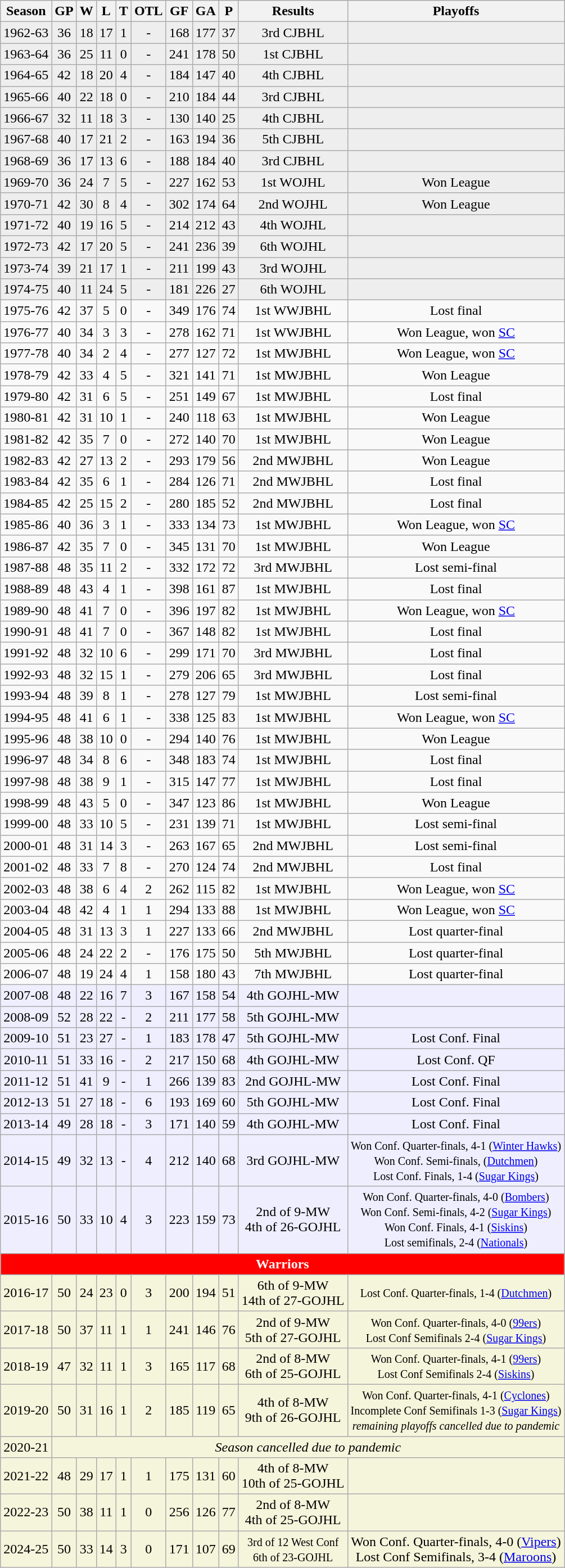<table class="wikitable">
<tr>
<th>Season</th>
<th>GP</th>
<th>W</th>
<th>L</th>
<th>T</th>
<th>OTL</th>
<th>GF</th>
<th>GA</th>
<th>P</th>
<th>Results</th>
<th>Playoffs</th>
</tr>
<tr align="center" bgcolor="#eeeeee">
<td>1962-63</td>
<td>36</td>
<td>18</td>
<td>17</td>
<td>1</td>
<td>-</td>
<td>168</td>
<td>177</td>
<td>37</td>
<td>3rd CJBHL</td>
<td></td>
</tr>
<tr align="center" bgcolor="#eeeeee">
<td>1963-64</td>
<td>36</td>
<td>25</td>
<td>11</td>
<td>0</td>
<td>-</td>
<td>241</td>
<td>178</td>
<td>50</td>
<td>1st CJBHL</td>
<td></td>
</tr>
<tr align="center" bgcolor="#eeeeee">
<td>1964-65</td>
<td>42</td>
<td>18</td>
<td>20</td>
<td>4</td>
<td>-</td>
<td>184</td>
<td>147</td>
<td>40</td>
<td>4th CJBHL</td>
<td></td>
</tr>
<tr align="center" bgcolor="#eeeeee">
<td>1965-66</td>
<td>40</td>
<td>22</td>
<td>18</td>
<td>0</td>
<td>-</td>
<td>210</td>
<td>184</td>
<td>44</td>
<td>3rd CJBHL</td>
<td></td>
</tr>
<tr align="center" bgcolor="#eeeeee">
<td>1966-67</td>
<td>32</td>
<td>11</td>
<td>18</td>
<td>3</td>
<td>-</td>
<td>130</td>
<td>140</td>
<td>25</td>
<td>4th CJBHL</td>
<td></td>
</tr>
<tr align="center" bgcolor="#eeeeee">
<td>1967-68</td>
<td>40</td>
<td>17</td>
<td>21</td>
<td>2</td>
<td>-</td>
<td>163</td>
<td>194</td>
<td>36</td>
<td>5th CJBHL</td>
<td></td>
</tr>
<tr align="center" bgcolor="#eeeeee">
<td>1968-69</td>
<td>36</td>
<td>17</td>
<td>13</td>
<td>6</td>
<td>-</td>
<td>188</td>
<td>184</td>
<td>40</td>
<td>3rd CJBHL</td>
<td></td>
</tr>
<tr align="center" bgcolor="#eeeeee">
<td>1969-70</td>
<td>36</td>
<td>24</td>
<td>7</td>
<td>5</td>
<td>-</td>
<td>227</td>
<td>162</td>
<td>53</td>
<td>1st WOJHL</td>
<td>Won League</td>
</tr>
<tr align="center" bgcolor="#eeeeee">
<td>1970-71</td>
<td>42</td>
<td>30</td>
<td>8</td>
<td>4</td>
<td>-</td>
<td>302</td>
<td>174</td>
<td>64</td>
<td>2nd WOJHL</td>
<td>Won League</td>
</tr>
<tr align="center" bgcolor="#eeeeee">
<td>1971-72</td>
<td>40</td>
<td>19</td>
<td>16</td>
<td>5</td>
<td>-</td>
<td>214</td>
<td>212</td>
<td>43</td>
<td>4th WOJHL</td>
<td></td>
</tr>
<tr align="center" bgcolor="#eeeeee">
<td>1972-73</td>
<td>42</td>
<td>17</td>
<td>20</td>
<td>5</td>
<td>-</td>
<td>241</td>
<td>236</td>
<td>39</td>
<td>6th WOJHL</td>
<td></td>
</tr>
<tr align="center" bgcolor="#eeeeee">
<td>1973-74</td>
<td>39</td>
<td>21</td>
<td>17</td>
<td>1</td>
<td>-</td>
<td>211</td>
<td>199</td>
<td>43</td>
<td>3rd WOJHL</td>
<td></td>
</tr>
<tr align="center" bgcolor="#eeeeee">
<td>1974-75</td>
<td>40</td>
<td>11</td>
<td>24</td>
<td>5</td>
<td>-</td>
<td>181</td>
<td>226</td>
<td>27</td>
<td>6th WOJHL</td>
<td></td>
</tr>
<tr align="center">
<td>1975-76</td>
<td>42</td>
<td>37</td>
<td>5</td>
<td>0</td>
<td>-</td>
<td>349</td>
<td>176</td>
<td>74</td>
<td>1st WWJBHL</td>
<td>Lost final</td>
</tr>
<tr align="center">
<td>1976-77</td>
<td>40</td>
<td>34</td>
<td>3</td>
<td>3</td>
<td>-</td>
<td>278</td>
<td>162</td>
<td>71</td>
<td>1st WWJBHL</td>
<td>Won League, won <a href='#'>SC</a></td>
</tr>
<tr align="center">
<td>1977-78</td>
<td>40</td>
<td>34</td>
<td>2</td>
<td>4</td>
<td>-</td>
<td>277</td>
<td>127</td>
<td>72</td>
<td>1st MWJBHL</td>
<td>Won League, won <a href='#'>SC</a></td>
</tr>
<tr align="center">
<td>1978-79</td>
<td>42</td>
<td>33</td>
<td>4</td>
<td>5</td>
<td>-</td>
<td>321</td>
<td>141</td>
<td>71</td>
<td>1st MWJBHL</td>
<td>Won League</td>
</tr>
<tr align="center">
<td>1979-80</td>
<td>42</td>
<td>31</td>
<td>6</td>
<td>5</td>
<td>-</td>
<td>251</td>
<td>149</td>
<td>67</td>
<td>1st MWJBHL</td>
<td>Lost final</td>
</tr>
<tr align="center">
<td>1980-81</td>
<td>42</td>
<td>31</td>
<td>10</td>
<td>1</td>
<td>-</td>
<td>240</td>
<td>118</td>
<td>63</td>
<td>1st MWJBHL</td>
<td>Won League</td>
</tr>
<tr align="center">
<td>1981-82</td>
<td>42</td>
<td>35</td>
<td>7</td>
<td>0</td>
<td>-</td>
<td>272</td>
<td>140</td>
<td>70</td>
<td>1st MWJBHL</td>
<td>Won League</td>
</tr>
<tr align="center">
<td>1982-83</td>
<td>42</td>
<td>27</td>
<td>13</td>
<td>2</td>
<td>-</td>
<td>293</td>
<td>179</td>
<td>56</td>
<td>2nd MWJBHL</td>
<td>Won League</td>
</tr>
<tr align="center">
<td>1983-84</td>
<td>42</td>
<td>35</td>
<td>6</td>
<td>1</td>
<td>-</td>
<td>284</td>
<td>126</td>
<td>71</td>
<td>2nd MWJBHL</td>
<td>Lost final</td>
</tr>
<tr align="center">
<td>1984-85</td>
<td>42</td>
<td>25</td>
<td>15</td>
<td>2</td>
<td>-</td>
<td>280</td>
<td>185</td>
<td>52</td>
<td>2nd MWJBHL</td>
<td>Lost final</td>
</tr>
<tr align="center">
<td>1985-86</td>
<td>40</td>
<td>36</td>
<td>3</td>
<td>1</td>
<td>-</td>
<td>333</td>
<td>134</td>
<td>73</td>
<td>1st MWJBHL</td>
<td>Won League, won <a href='#'>SC</a></td>
</tr>
<tr align="center">
<td>1986-87</td>
<td>42</td>
<td>35</td>
<td>7</td>
<td>0</td>
<td>-</td>
<td>345</td>
<td>131</td>
<td>70</td>
<td>1st MWJBHL</td>
<td>Won League</td>
</tr>
<tr align="center">
<td>1987-88</td>
<td>48</td>
<td>35</td>
<td>11</td>
<td>2</td>
<td>-</td>
<td>332</td>
<td>172</td>
<td>72</td>
<td>3rd MWJBHL</td>
<td>Lost semi-final</td>
</tr>
<tr align="center">
<td>1988-89</td>
<td>48</td>
<td>43</td>
<td>4</td>
<td>1</td>
<td>-</td>
<td>398</td>
<td>161</td>
<td>87</td>
<td>1st MWJBHL</td>
<td>Lost final</td>
</tr>
<tr align="center">
<td>1989-90</td>
<td>48</td>
<td>41</td>
<td>7</td>
<td>0</td>
<td>-</td>
<td>396</td>
<td>197</td>
<td>82</td>
<td>1st MWJBHL</td>
<td>Won League, won <a href='#'>SC</a></td>
</tr>
<tr align="center">
<td>1990-91</td>
<td>48</td>
<td>41</td>
<td>7</td>
<td>0</td>
<td>-</td>
<td>367</td>
<td>148</td>
<td>82</td>
<td>1st MWJBHL</td>
<td>Lost final</td>
</tr>
<tr align="center">
<td>1991-92</td>
<td>48</td>
<td>32</td>
<td>10</td>
<td>6</td>
<td>-</td>
<td>299</td>
<td>171</td>
<td>70</td>
<td>3rd MWJBHL</td>
<td>Lost final</td>
</tr>
<tr align="center">
<td>1992-93</td>
<td>48</td>
<td>32</td>
<td>15</td>
<td>1</td>
<td>-</td>
<td>279</td>
<td>206</td>
<td>65</td>
<td>3rd MWJBHL</td>
<td>Lost final</td>
</tr>
<tr align="center">
<td>1993-94</td>
<td>48</td>
<td>39</td>
<td>8</td>
<td>1</td>
<td>-</td>
<td>278</td>
<td>127</td>
<td>79</td>
<td>1st MWJBHL</td>
<td>Lost semi-final</td>
</tr>
<tr align="center">
<td>1994-95</td>
<td>48</td>
<td>41</td>
<td>6</td>
<td>1</td>
<td>-</td>
<td>338</td>
<td>125</td>
<td>83</td>
<td>1st MWJBHL</td>
<td>Won League, won <a href='#'>SC</a></td>
</tr>
<tr align="center">
<td>1995-96</td>
<td>48</td>
<td>38</td>
<td>10</td>
<td>0</td>
<td>-</td>
<td>294</td>
<td>140</td>
<td>76</td>
<td>1st MWJBHL</td>
<td>Won League</td>
</tr>
<tr align="center">
<td>1996-97</td>
<td>48</td>
<td>34</td>
<td>8</td>
<td>6</td>
<td>-</td>
<td>348</td>
<td>183</td>
<td>74</td>
<td>1st MWJBHL</td>
<td>Lost final</td>
</tr>
<tr align="center">
<td>1997-98</td>
<td>48</td>
<td>38</td>
<td>9</td>
<td>1</td>
<td>-</td>
<td>315</td>
<td>147</td>
<td>77</td>
<td>1st MWJBHL</td>
<td>Lost final</td>
</tr>
<tr align="center">
<td>1998-99</td>
<td>48</td>
<td>43</td>
<td>5</td>
<td>0</td>
<td>-</td>
<td>347</td>
<td>123</td>
<td>86</td>
<td>1st MWJBHL</td>
<td>Won League</td>
</tr>
<tr align="center">
<td>1999-00</td>
<td>48</td>
<td>33</td>
<td>10</td>
<td>5</td>
<td>-</td>
<td>231</td>
<td>139</td>
<td>71</td>
<td>1st MWJBHL</td>
<td>Lost semi-final</td>
</tr>
<tr align="center">
<td>2000-01</td>
<td>48</td>
<td>31</td>
<td>14</td>
<td>3</td>
<td>-</td>
<td>263</td>
<td>167</td>
<td>65</td>
<td>2nd MWJBHL</td>
<td>Lost semi-final</td>
</tr>
<tr align="center">
<td>2001-02</td>
<td>48</td>
<td>33</td>
<td>7</td>
<td>8</td>
<td>-</td>
<td>270</td>
<td>124</td>
<td>74</td>
<td>2nd MWJBHL</td>
<td>Lost final</td>
</tr>
<tr align="center">
<td>2002-03</td>
<td>48</td>
<td>38</td>
<td>6</td>
<td>4</td>
<td>2</td>
<td>262</td>
<td>115</td>
<td>82</td>
<td>1st MWJBHL</td>
<td>Won League, won <a href='#'>SC</a></td>
</tr>
<tr align="center">
<td>2003-04</td>
<td>48</td>
<td>42</td>
<td>4</td>
<td>1</td>
<td>1</td>
<td>294</td>
<td>133</td>
<td>88</td>
<td>1st MWJBHL</td>
<td>Won League, won <a href='#'>SC</a></td>
</tr>
<tr align="center">
<td>2004-05</td>
<td>48</td>
<td>31</td>
<td>13</td>
<td>3</td>
<td>1</td>
<td>227</td>
<td>133</td>
<td>66</td>
<td>2nd MWJBHL</td>
<td>Lost quarter-final</td>
</tr>
<tr align="center">
<td>2005-06</td>
<td>48</td>
<td>24</td>
<td>22</td>
<td>2</td>
<td>-</td>
<td>176</td>
<td>175</td>
<td>50</td>
<td>5th MWJBHL</td>
<td>Lost quarter-final</td>
</tr>
<tr align="center">
<td>2006-07</td>
<td>48</td>
<td>19</td>
<td>24</td>
<td>4</td>
<td>1</td>
<td>158</td>
<td>180</td>
<td>43</td>
<td>7th MWJBHL</td>
<td>Lost quarter-final</td>
</tr>
<tr align="center" bgcolor="#eeeeff">
<td>2007-08</td>
<td>48</td>
<td>22</td>
<td>16</td>
<td>7</td>
<td>3</td>
<td>167</td>
<td>158</td>
<td>54</td>
<td>4th GOJHL-MW</td>
<td></td>
</tr>
<tr align="center" bgcolor="#eeeeff">
<td>2008-09</td>
<td>52</td>
<td>28</td>
<td>22</td>
<td>-</td>
<td>2</td>
<td>211</td>
<td>177</td>
<td>58</td>
<td>5th GOJHL-MW</td>
<td></td>
</tr>
<tr align="center" bgcolor="#eeeeff">
<td>2009-10</td>
<td>51</td>
<td>23</td>
<td>27</td>
<td>-</td>
<td>1</td>
<td>183</td>
<td>178</td>
<td>47</td>
<td>5th GOJHL-MW</td>
<td>Lost Conf. Final</td>
</tr>
<tr align="center" bgcolor="#eeeeff">
<td>2010-11</td>
<td>51</td>
<td>33</td>
<td>16</td>
<td>-</td>
<td>2</td>
<td>217</td>
<td>150</td>
<td>68</td>
<td>4th GOJHL-MW</td>
<td>Lost Conf. QF</td>
</tr>
<tr align="center" bgcolor="#eeeeff">
<td>2011-12</td>
<td>51</td>
<td>41</td>
<td>9</td>
<td>-</td>
<td>1</td>
<td>266</td>
<td>139</td>
<td>83</td>
<td>2nd GOJHL-MW</td>
<td>Lost Conf. Final</td>
</tr>
<tr align="center" bgcolor="#eeeeff">
<td>2012-13</td>
<td>51</td>
<td>27</td>
<td>18</td>
<td>-</td>
<td>6</td>
<td>193</td>
<td>169</td>
<td>60</td>
<td>5th GOJHL-MW</td>
<td>Lost Conf. Final</td>
</tr>
<tr align="center" bgcolor="#eeeeff">
<td>2013-14</td>
<td>49</td>
<td>28</td>
<td>18</td>
<td>-</td>
<td>3</td>
<td>171</td>
<td>140</td>
<td>59</td>
<td>4th GOJHL-MW</td>
<td>Lost Conf. Final</td>
</tr>
<tr align="center" bgcolor="#eeeeff">
<td>2014-15</td>
<td>49</td>
<td>32</td>
<td>13</td>
<td>-</td>
<td>4</td>
<td>212</td>
<td>140</td>
<td>68</td>
<td>3rd GOJHL-MW</td>
<td><small>Won Conf. Quarter-finals, 4-1 (<a href='#'>Winter Hawks</a>)<br>Won Conf. Semi-finals, (<a href='#'>Dutchmen</a>)<br>Lost Conf. Finals, 1-4 (<a href='#'>Sugar Kings</a>)</small></td>
</tr>
<tr align="center" bgcolor="#eeeeff">
<td>2015-16</td>
<td>50</td>
<td>33</td>
<td>10</td>
<td>4</td>
<td>3</td>
<td>223</td>
<td>159</td>
<td>73</td>
<td>2nd of 9-MW<br>4th of 26-GOJHL</td>
<td><small>Won Conf. Quarter-finals, 4-0 (<a href='#'>Bombers</a>)<br>Won Conf. Semi-finals, 4-2 (<a href='#'>Sugar Kings</a>)<br>Won  Conf. Finals, 4-1 (<a href='#'>Siskins</a>)<br>Lost semifinals, 2-4 (<a href='#'>Nationals</a>)</small></td>
</tr>
<tr align="center"  bgcolor="red"  style="color:#FFFFFF">
<td colspan=12><strong>Warriors</strong></td>
</tr>
<tr align="center" bgcolor=beige>
<td>2016-17</td>
<td>50</td>
<td>24</td>
<td>23</td>
<td>0</td>
<td>3</td>
<td>200</td>
<td>194</td>
<td>51</td>
<td>6th of 9-MW<br>14th of 27-GOJHL</td>
<td><small>Lost Conf. Quarter-finals, 1-4 (<a href='#'>Dutchmen</a>)</small></td>
</tr>
<tr align="center" bgcolor=beige>
<td>2017-18</td>
<td>50</td>
<td>37</td>
<td>11</td>
<td>1</td>
<td>1</td>
<td>241</td>
<td>146</td>
<td>76</td>
<td>2nd of 9-MW<br>5th of 27-GOJHL</td>
<td><small>Won Conf. Quarter-finals, 4-0 (<a href='#'>99ers</a>)<br>Lost Conf Semifinals 2-4 (<a href='#'>Sugar Kings</a>)</small></td>
</tr>
<tr align="center" bgcolor=beige>
<td>2018-19</td>
<td>47</td>
<td>32</td>
<td>11</td>
<td>1</td>
<td>3</td>
<td>165</td>
<td>117</td>
<td>68</td>
<td>2nd of 8-MW<br>6th of 25-GOJHL</td>
<td><small>Won Conf. Quarter-finals, 4-1 (<a href='#'>99ers</a>)<br>Lost Conf Semifinals 2-4 (<a href='#'>Siskins</a>)</small></td>
</tr>
<tr align="center" bgcolor=beige>
<td>2019-20</td>
<td>50</td>
<td>31</td>
<td>16</td>
<td>1</td>
<td>2</td>
<td>185</td>
<td>119</td>
<td>65</td>
<td>4th of 8-MW<br>9th of 26-GOJHL</td>
<td><small>Won Conf. Quarter-finals, 4-1 (<a href='#'>Cyclones</a>)<br>Incomplete Conf Semifinals 1-3 (<a href='#'>Sugar Kings</a>)<br><em>remaining playoffs cancelled due to pandemic</em></small></td>
</tr>
<tr align="center" bgcolor=beige>
<td>2020-21</td>
<td colspan=10><em>Season cancelled due to pandemic</em></td>
</tr>
<tr align="center" bgcolor=beige>
<td>2021-22</td>
<td>48</td>
<td>29</td>
<td>17</td>
<td>1</td>
<td>1</td>
<td>175</td>
<td>131</td>
<td>60</td>
<td>4th of 8-MW<br>10th of 25-GOJHL</td>
<td></td>
</tr>
<tr align="center" bgcolor=beige>
<td>2022-23</td>
<td>50</td>
<td>38</td>
<td>11</td>
<td>1</td>
<td>0</td>
<td>256</td>
<td>126</td>
<td>77</td>
<td>2nd of 8-MW<br>4th of 25-GOJHL</td>
<td></td>
</tr>
<tr align="center" bgcolor=beige>
<td>2024-25</td>
<td>50</td>
<td>33</td>
<td>14</td>
<td>3</td>
<td>0</td>
<td>171</td>
<td>107</td>
<td>69</td>
<td><small>3rd of 12 West Conf<br>6th of 23-GOJHL </small></td>
<td>Won Conf. Quarter-finals, 4-0 (<a href='#'>Vipers</a>)<br>Lost Conf Semifinals, 3-4 (<a href='#'>Maroons</a>)</td>
</tr>
</table>
